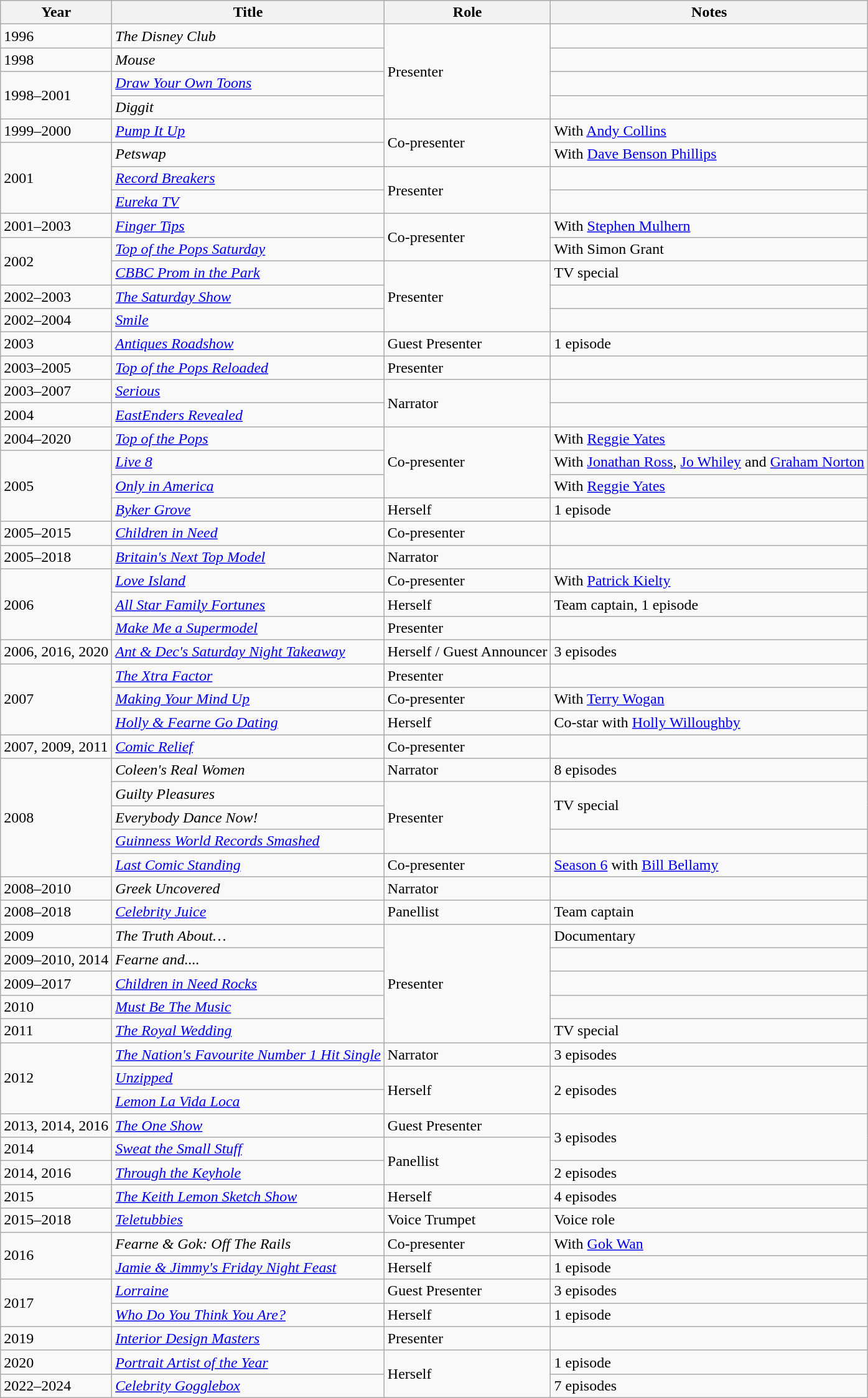<table class="wikitable">
<tr>
<th>Year</th>
<th>Title</th>
<th>Role</th>
<th>Notes</th>
</tr>
<tr>
<td>1996</td>
<td><em>The Disney Club</em></td>
<td rowspan="4">Presenter</td>
<td></td>
</tr>
<tr>
<td>1998</td>
<td><em>Mouse</em></td>
<td></td>
</tr>
<tr>
<td rowspan="2">1998–2001</td>
<td><em><a href='#'>Draw Your Own Toons</a></em></td>
<td></td>
</tr>
<tr>
<td><em>Diggit</em></td>
<td></td>
</tr>
<tr>
<td>1999–2000</td>
<td><em><a href='#'>Pump It Up</a></em></td>
<td rowspan="2">Co-presenter</td>
<td>With <a href='#'>Andy Collins</a></td>
</tr>
<tr>
<td rowspan="3">2001</td>
<td><em>Petswap</em></td>
<td>With <a href='#'>Dave Benson Phillips</a></td>
</tr>
<tr>
<td><em><a href='#'>Record Breakers</a></em></td>
<td rowspan="2">Presenter</td>
<td></td>
</tr>
<tr>
<td><em><a href='#'>Eureka TV</a></em></td>
<td></td>
</tr>
<tr>
<td>2001–2003</td>
<td><em><a href='#'>Finger Tips</a></em></td>
<td rowspan="2">Co-presenter</td>
<td>With <a href='#'>Stephen Mulhern</a></td>
</tr>
<tr>
<td rowspan="2">2002</td>
<td><em><a href='#'>Top of the Pops Saturday</a></em></td>
<td>With Simon Grant</td>
</tr>
<tr>
<td><a href='#'><em>CBBC Prom in the Park</em></a></td>
<td rowspan="3">Presenter</td>
<td>TV special</td>
</tr>
<tr>
<td>2002–2003</td>
<td><em><a href='#'>The Saturday Show</a></em></td>
<td></td>
</tr>
<tr>
<td>2002–2004</td>
<td><em><a href='#'>Smile</a></em></td>
<td></td>
</tr>
<tr>
<td>2003</td>
<td><em><a href='#'>Antiques Roadshow</a></em></td>
<td>Guest Presenter</td>
<td>1 episode</td>
</tr>
<tr>
<td>2003–2005</td>
<td><em><a href='#'>Top of the Pops Reloaded</a></em></td>
<td>Presenter</td>
<td></td>
</tr>
<tr>
<td>2003–2007</td>
<td><a href='#'><em>Serious</em></a></td>
<td rowspan="2">Narrator</td>
<td></td>
</tr>
<tr>
<td>2004</td>
<td><em><a href='#'>EastEnders Revealed</a></em></td>
<td></td>
</tr>
<tr>
<td>2004–2020</td>
<td><em><a href='#'>Top of the Pops</a></em></td>
<td rowspan="3">Co-presenter</td>
<td>With <a href='#'>Reggie Yates</a></td>
</tr>
<tr>
<td rowspan="3">2005</td>
<td><em><a href='#'>Live 8</a></em></td>
<td>With <a href='#'>Jonathan Ross</a>, <a href='#'>Jo Whiley</a> and <a href='#'>Graham Norton</a></td>
</tr>
<tr>
<td><em><a href='#'>Only in America</a></em></td>
<td>With <a href='#'>Reggie Yates</a></td>
</tr>
<tr>
<td><em><a href='#'>Byker Grove</a></em></td>
<td>Herself</td>
<td>1 episode</td>
</tr>
<tr>
<td>2005–2015</td>
<td><em><a href='#'>Children in Need</a></em></td>
<td>Co-presenter</td>
<td></td>
</tr>
<tr>
<td>2005–2018</td>
<td><em><a href='#'>Britain's Next Top Model</a></em></td>
<td>Narrator</td>
<td></td>
</tr>
<tr>
<td rowspan="3">2006</td>
<td><em><a href='#'>Love Island</a></em></td>
<td>Co-presenter</td>
<td>With <a href='#'>Patrick Kielty</a></td>
</tr>
<tr>
<td><a href='#'><em>All Star Family Fortunes</em></a></td>
<td>Herself</td>
<td>Team captain, 1 episode</td>
</tr>
<tr>
<td><em><a href='#'>Make Me a Supermodel</a></em></td>
<td>Presenter</td>
<td></td>
</tr>
<tr>
<td>2006, 2016, 2020</td>
<td><em><a href='#'>Ant & Dec's Saturday Night Takeaway</a></em></td>
<td>Herself / Guest Announcer</td>
<td>3 episodes</td>
</tr>
<tr>
<td rowspan="3">2007</td>
<td><a href='#'><em>The Xtra Factor</em></a></td>
<td>Presenter</td>
<td></td>
</tr>
<tr>
<td><a href='#'><em>Making Your Mind Up</em></a></td>
<td>Co-presenter</td>
<td>With <a href='#'>Terry Wogan</a></td>
</tr>
<tr>
<td><em><a href='#'>Holly & Fearne Go Dating</a></em></td>
<td>Herself</td>
<td>Co-star with <a href='#'>Holly Willoughby</a></td>
</tr>
<tr>
<td>2007, 2009, 2011</td>
<td><em><a href='#'>Comic Relief</a></em></td>
<td>Co-presenter</td>
<td></td>
</tr>
<tr>
<td rowspan="5">2008</td>
<td><em>Coleen's Real Women</em></td>
<td>Narrator</td>
<td>8 episodes</td>
</tr>
<tr>
<td><em>Guilty Pleasures</em></td>
<td rowspan="3">Presenter</td>
<td rowspan="2">TV special</td>
</tr>
<tr>
<td><em>Everybody Dance Now!</em></td>
</tr>
<tr>
<td><em><a href='#'>Guinness World Records Smashed</a></em></td>
<td></td>
</tr>
<tr>
<td><em><a href='#'>Last Comic Standing</a></em></td>
<td>Co-presenter</td>
<td><a href='#'>Season 6</a> with <a href='#'>Bill Bellamy</a></td>
</tr>
<tr>
<td>2008–2010</td>
<td><em>Greek Uncovered</em></td>
<td>Narrator</td>
<td></td>
</tr>
<tr>
<td>2008–2018</td>
<td><em><a href='#'>Celebrity Juice</a></em></td>
<td>Panellist</td>
<td>Team captain</td>
</tr>
<tr>
<td>2009</td>
<td><em>The Truth About…</em></td>
<td rowspan="5">Presenter</td>
<td>Documentary</td>
</tr>
<tr>
<td>2009–2010, 2014</td>
<td><em>Fearne and....</em></td>
<td></td>
</tr>
<tr>
<td>2009–2017</td>
<td><em><a href='#'>Children in Need Rocks</a></em></td>
<td></td>
</tr>
<tr>
<td>2010</td>
<td><em><a href='#'>Must Be The Music</a></em></td>
<td></td>
</tr>
<tr>
<td>2011</td>
<td><a href='#'><em>The Royal Wedding</em></a></td>
<td>TV special</td>
</tr>
<tr>
<td rowspan="3">2012</td>
<td><a href='#'><em>The Nation's Favourite Number 1 Hit Single</em></a></td>
<td>Narrator</td>
<td>3 episodes</td>
</tr>
<tr>
<td><a href='#'><em>Unzipped</em></a></td>
<td rowspan="2">Herself</td>
<td rowspan="2">2 episodes</td>
</tr>
<tr>
<td><em><a href='#'>Lemon La Vida Loca</a></em></td>
</tr>
<tr>
<td>2013, 2014, 2016</td>
<td><em><a href='#'>The One Show</a></em></td>
<td>Guest Presenter</td>
<td rowspan="2">3 episodes</td>
</tr>
<tr>
<td>2014</td>
<td><em><a href='#'>Sweat the Small Stuff</a></em></td>
<td rowspan="2">Panellist</td>
</tr>
<tr>
<td>2014, 2016</td>
<td><em><a href='#'>Through the Keyhole</a></em></td>
<td>2 episodes</td>
</tr>
<tr>
<td>2015</td>
<td><em><a href='#'>The Keith Lemon Sketch Show</a></em></td>
<td>Herself</td>
<td>4 episodes</td>
</tr>
<tr>
<td>2015–2018</td>
<td><em><a href='#'>Teletubbies</a></em></td>
<td>Voice Trumpet</td>
<td>Voice role</td>
</tr>
<tr>
<td rowspan="2">2016</td>
<td><em>Fearne & Gok: Off The Rails</em></td>
<td>Co-presenter</td>
<td>With <a href='#'>Gok Wan</a></td>
</tr>
<tr>
<td><em><a href='#'>Jamie & Jimmy's Friday Night Feast</a></em></td>
<td>Herself</td>
<td>1 episode</td>
</tr>
<tr>
<td rowspan="2">2017</td>
<td><a href='#'><em>Lorraine</em></a></td>
<td>Guest Presenter</td>
<td>3 episodes</td>
</tr>
<tr>
<td><a href='#'><em>Who Do You Think You Are?</em></a></td>
<td>Herself</td>
<td>1 episode</td>
</tr>
<tr>
<td>2019</td>
<td><em><a href='#'>Interior Design Masters</a></em></td>
<td>Presenter</td>
<td></td>
</tr>
<tr>
<td>2020</td>
<td><em><a href='#'>Portrait Artist of the Year</a></em></td>
<td rowspan="2">Herself</td>
<td>1 episode</td>
</tr>
<tr>
<td>2022–2024</td>
<td><em><a href='#'>Celebrity Gogglebox</a></em></td>
<td>7 episodes</td>
</tr>
</table>
